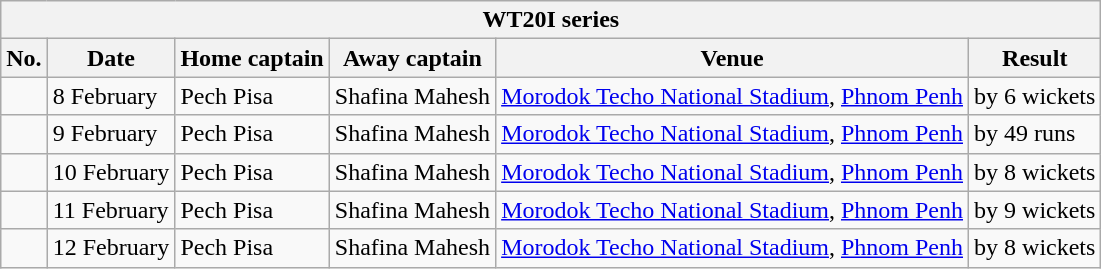<table class="wikitable">
<tr>
<th colspan="6">WT20I series</th>
</tr>
<tr>
<th>No.</th>
<th>Date</th>
<th>Home captain</th>
<th>Away captain</th>
<th>Venue</th>
<th>Result</th>
</tr>
<tr>
<td></td>
<td>8 February</td>
<td>Pech Pisa</td>
<td>Shafina Mahesh</td>
<td><a href='#'>Morodok Techo National Stadium</a>, <a href='#'>Phnom Penh</a></td>
<td> by 6 wickets</td>
</tr>
<tr>
<td></td>
<td>9 February</td>
<td>Pech Pisa</td>
<td>Shafina Mahesh</td>
<td><a href='#'>Morodok Techo National Stadium</a>, <a href='#'>Phnom Penh</a></td>
<td> by 49 runs</td>
</tr>
<tr>
<td></td>
<td>10 February</td>
<td>Pech Pisa</td>
<td>Shafina Mahesh</td>
<td><a href='#'>Morodok Techo National Stadium</a>, <a href='#'>Phnom Penh</a></td>
<td> by 8 wickets</td>
</tr>
<tr>
<td></td>
<td>11 February</td>
<td>Pech Pisa</td>
<td>Shafina Mahesh</td>
<td><a href='#'>Morodok Techo National Stadium</a>, <a href='#'>Phnom Penh</a></td>
<td> by 9 wickets</td>
</tr>
<tr>
<td></td>
<td>12 February</td>
<td>Pech Pisa</td>
<td>Shafina Mahesh</td>
<td><a href='#'>Morodok Techo National Stadium</a>, <a href='#'>Phnom Penh</a></td>
<td> by 8 wickets</td>
</tr>
</table>
